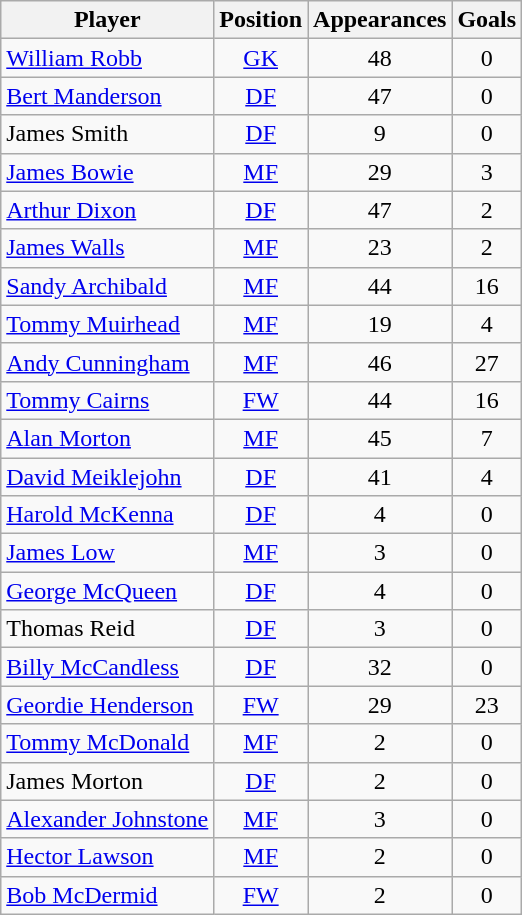<table class="wikitable sortable" style="text-align: center;">
<tr>
<th>Player</th>
<th>Position</th>
<th>Appearances</th>
<th>Goals</th>
</tr>
<tr>
<td align="left"> <a href='#'>William Robb</a></td>
<td><a href='#'>GK</a></td>
<td>48</td>
<td>0</td>
</tr>
<tr>
<td align="left"> <a href='#'>Bert Manderson</a></td>
<td><a href='#'>DF</a></td>
<td>47</td>
<td>0</td>
</tr>
<tr>
<td align="left"> James Smith</td>
<td><a href='#'>DF</a></td>
<td>9</td>
<td>0</td>
</tr>
<tr>
<td align="left"> <a href='#'>James Bowie</a></td>
<td><a href='#'>MF</a></td>
<td>29</td>
<td>3</td>
</tr>
<tr>
<td align="left"> <a href='#'>Arthur Dixon</a></td>
<td><a href='#'>DF</a></td>
<td>47</td>
<td>2</td>
</tr>
<tr>
<td align="left"> <a href='#'>James Walls</a></td>
<td><a href='#'>MF</a></td>
<td>23</td>
<td>2</td>
</tr>
<tr>
<td align="left"> <a href='#'>Sandy Archibald</a></td>
<td><a href='#'>MF</a></td>
<td>44</td>
<td>16</td>
</tr>
<tr>
<td align="left"> <a href='#'>Tommy Muirhead</a></td>
<td><a href='#'>MF</a></td>
<td>19</td>
<td>4</td>
</tr>
<tr>
<td align="left"> <a href='#'>Andy Cunningham</a></td>
<td><a href='#'>MF</a></td>
<td>46</td>
<td>27</td>
</tr>
<tr>
<td align="left"> <a href='#'>Tommy Cairns</a></td>
<td><a href='#'>FW</a></td>
<td>44</td>
<td>16</td>
</tr>
<tr>
<td align="left"> <a href='#'>Alan Morton</a></td>
<td><a href='#'>MF</a></td>
<td>45</td>
<td>7</td>
</tr>
<tr>
<td align="left"> <a href='#'>David Meiklejohn</a></td>
<td><a href='#'>DF</a></td>
<td>41</td>
<td>4</td>
</tr>
<tr>
<td align="left"> <a href='#'>Harold McKenna</a></td>
<td><a href='#'>DF</a></td>
<td>4</td>
<td>0</td>
</tr>
<tr>
<td align="left"> <a href='#'>James Low</a></td>
<td><a href='#'>MF</a></td>
<td>3</td>
<td>0</td>
</tr>
<tr>
<td align="left"> <a href='#'>George McQueen</a></td>
<td><a href='#'>DF</a></td>
<td>4</td>
<td>0</td>
</tr>
<tr>
<td align="left"> Thomas Reid</td>
<td><a href='#'>DF</a></td>
<td>3</td>
<td>0</td>
</tr>
<tr>
<td align="left"> <a href='#'>Billy McCandless</a></td>
<td><a href='#'>DF</a></td>
<td>32</td>
<td>0</td>
</tr>
<tr>
<td align="left"> <a href='#'>Geordie Henderson</a></td>
<td><a href='#'>FW</a></td>
<td>29</td>
<td>23</td>
</tr>
<tr>
<td align="left"> <a href='#'>Tommy McDonald</a></td>
<td><a href='#'>MF</a></td>
<td>2</td>
<td>0</td>
</tr>
<tr>
<td align="left"> James Morton</td>
<td><a href='#'>DF</a></td>
<td>2</td>
<td>0</td>
</tr>
<tr>
<td align="left"> <a href='#'>Alexander Johnstone</a></td>
<td><a href='#'>MF</a></td>
<td>3</td>
<td>0</td>
</tr>
<tr>
<td align="left"> <a href='#'>Hector Lawson</a></td>
<td><a href='#'>MF</a></td>
<td>2</td>
<td>0</td>
</tr>
<tr>
<td align="left"> <a href='#'>Bob McDermid</a></td>
<td><a href='#'>FW</a></td>
<td>2</td>
<td>0</td>
</tr>
</table>
